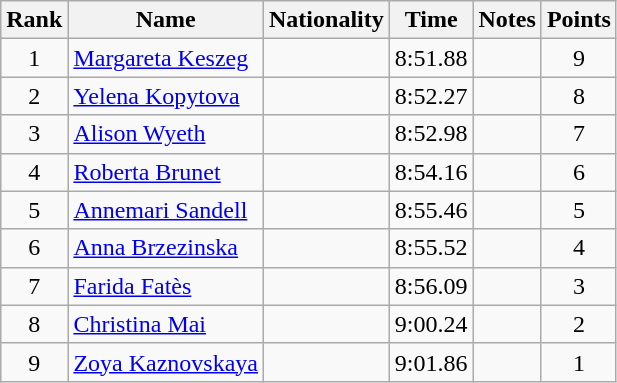<table class="wikitable sortable" style="text-align:center">
<tr>
<th>Rank</th>
<th>Name</th>
<th>Nationality</th>
<th>Time</th>
<th>Notes</th>
<th>Points</th>
</tr>
<tr>
<td>1</td>
<td align=left><a href='#'>Margareta Keszeg</a></td>
<td align=left></td>
<td>8:51.88</td>
<td></td>
<td>9</td>
</tr>
<tr>
<td>2</td>
<td align=left><a href='#'>Yelena Kopytova</a></td>
<td align=left></td>
<td>8:52.27</td>
<td></td>
<td>8</td>
</tr>
<tr>
<td>3</td>
<td align=left><a href='#'>Alison Wyeth</a></td>
<td align=left></td>
<td>8:52.98</td>
<td></td>
<td>7</td>
</tr>
<tr>
<td>4</td>
<td align=left><a href='#'>Roberta Brunet</a></td>
<td align=left></td>
<td>8:54.16</td>
<td></td>
<td>6</td>
</tr>
<tr>
<td>5</td>
<td align=left><a href='#'>Annemari Sandell</a></td>
<td align=left></td>
<td>8:55.46</td>
<td></td>
<td>5</td>
</tr>
<tr>
<td>6</td>
<td align=left><a href='#'>Anna Brzezinska</a></td>
<td align=left></td>
<td>8:55.52</td>
<td></td>
<td>4</td>
</tr>
<tr>
<td>7</td>
<td align=left><a href='#'>Farida Fatès</a></td>
<td align=left></td>
<td>8:56.09</td>
<td></td>
<td>3</td>
</tr>
<tr>
<td>8</td>
<td align=left><a href='#'>Christina Mai</a></td>
<td align=left></td>
<td>9:00.24</td>
<td></td>
<td>2</td>
</tr>
<tr>
<td>9</td>
<td align=left><a href='#'>Zoya Kaznovskaya</a></td>
<td align=left></td>
<td>9:01.86</td>
<td></td>
<td>1</td>
</tr>
</table>
